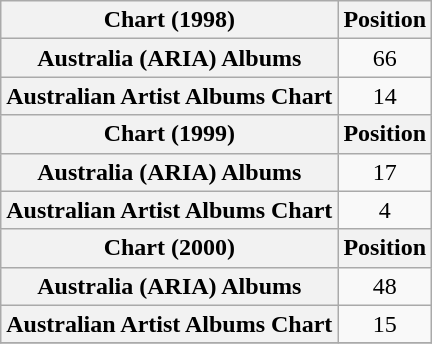<table class="wikitable sortable plainrowheaders" style="text-align:center">
<tr>
<th scope="col">Chart (1998)</th>
<th scope="col">Position</th>
</tr>
<tr>
<th scope="row">Australia (ARIA) Albums </th>
<td>66</td>
</tr>
<tr>
<th scope="row">Australian Artist Albums Chart</th>
<td>14</td>
</tr>
<tr>
<th scope="col">Chart (1999)</th>
<th scope="col">Position</th>
</tr>
<tr>
<th scope="row">Australia (ARIA) Albums </th>
<td>17</td>
</tr>
<tr>
<th scope="row">Australian Artist Albums Chart</th>
<td>4</td>
</tr>
<tr>
<th scope="col">Chart (2000)</th>
<th scope="col">Position</th>
</tr>
<tr>
<th scope="row">Australia (ARIA) Albums </th>
<td>48</td>
</tr>
<tr>
<th scope="row">Australian Artist Albums Chart</th>
<td>15</td>
</tr>
<tr>
</tr>
</table>
